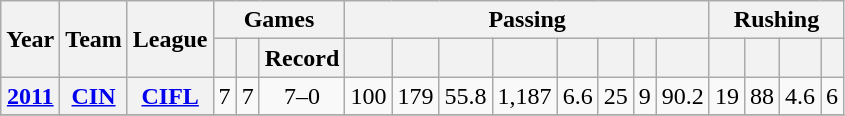<table class="wikitable" style="text-align:center;">
<tr>
<th rowspan="2">Year</th>
<th rowspan="2">Team</th>
<th rowspan="2">League</th>
<th colspan="3">Games</th>
<th colspan="8">Passing</th>
<th colspan="4">Rushing</th>
</tr>
<tr>
<th></th>
<th></th>
<th>Record</th>
<th></th>
<th></th>
<th></th>
<th></th>
<th></th>
<th></th>
<th></th>
<th></th>
<th></th>
<th></th>
<th></th>
<th></th>
</tr>
<tr>
<th><a href='#'>2011</a></th>
<th><a href='#'>CIN</a></th>
<th><a href='#'>CIFL</a></th>
<td>7</td>
<td>7</td>
<td>7–0</td>
<td>100</td>
<td>179</td>
<td>55.8</td>
<td>1,187</td>
<td>6.6</td>
<td>25</td>
<td>9</td>
<td>90.2</td>
<td>19</td>
<td>88</td>
<td>4.6</td>
<td>6</td>
</tr>
<tr>
</tr>
</table>
